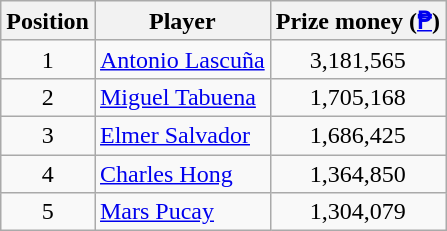<table class=wikitable>
<tr>
<th>Position</th>
<th>Player</th>
<th>Prize money (<a href='#'>₱</a>)</th>
</tr>
<tr>
<td align=center>1</td>
<td> <a href='#'>Antonio Lascuña</a></td>
<td align=center>3,181,565</td>
</tr>
<tr>
<td align=center>2</td>
<td> <a href='#'>Miguel Tabuena</a></td>
<td align=center>1,705,168</td>
</tr>
<tr>
<td align=center>3</td>
<td> <a href='#'>Elmer Salvador</a></td>
<td align=center>1,686,425</td>
</tr>
<tr>
<td align=center>4</td>
<td> <a href='#'>Charles Hong</a></td>
<td align=center>1,364,850</td>
</tr>
<tr>
<td align=center>5</td>
<td> <a href='#'>Mars Pucay</a></td>
<td align=center>1,304,079</td>
</tr>
</table>
